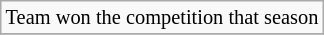<table class=wikitable style=font-size:85%>
<tr>
<td> Team won the competition that season</td>
</tr>
<tr>
</tr>
</table>
